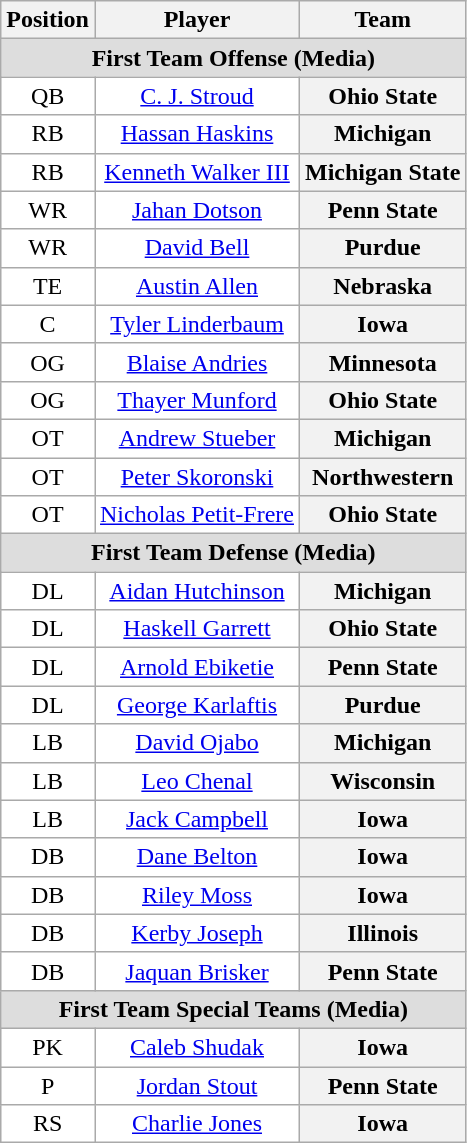<table class="wikitable sortable">
<tr>
<th>Position</th>
<th>Player</th>
<th>Team</th>
</tr>
<tr>
<td colspan="3" style="text-align:center; background:#ddd;"><strong>First Team Offense (Media)</strong></td>
</tr>
<tr style="text-align:center;">
<td style="background:white">QB</td>
<td style="background:white"><a href='#'>C. J. Stroud</a></td>
<th style=>Ohio State</th>
</tr>
<tr style="text-align:center;">
<td style="background:white">RB</td>
<td style="background:white"><a href='#'>Hassan Haskins</a></td>
<th style=>Michigan</th>
</tr>
<tr style="text-align:center;">
<td style="background:white">RB</td>
<td style="background:white"><a href='#'>Kenneth Walker III</a></td>
<th style=>Michigan State</th>
</tr>
<tr style="text-align:center;">
<td style="background:white">WR</td>
<td style="background:white"><a href='#'>Jahan Dotson</a></td>
<th style=>Penn State</th>
</tr>
<tr style="text-align:center;">
<td style="background:white">WR</td>
<td style="background:white"><a href='#'>David Bell</a></td>
<th style=>Purdue</th>
</tr>
<tr style="text-align:center;">
<td style="background:white">TE</td>
<td style="background:white"><a href='#'>Austin Allen</a></td>
<th style=>Nebraska</th>
</tr>
<tr style="text-align:center;">
<td style="background:white">C</td>
<td style="background:white"><a href='#'>Tyler Linderbaum</a></td>
<th style=>Iowa</th>
</tr>
<tr style="text-align:center;">
<td style="background:white">OG</td>
<td style="background:white"><a href='#'>Blaise Andries</a></td>
<th style=>Minnesota</th>
</tr>
<tr style="text-align:center;">
<td style="background:white">OG</td>
<td style="background:white"><a href='#'>Thayer Munford</a></td>
<th style=>Ohio State</th>
</tr>
<tr style="text-align:center;">
<td style="background:white">OT</td>
<td style="background:white"><a href='#'>Andrew Stueber</a></td>
<th style=>Michigan</th>
</tr>
<tr style="text-align:center;">
<td style="background:white">OT</td>
<td style="background:white"><a href='#'>Peter Skoronski</a></td>
<th style=>Northwestern</th>
</tr>
<tr style="text-align:center;">
<td style="background:white">OT</td>
<td style="background:white"><a href='#'>Nicholas Petit-Frere</a></td>
<th style=>Ohio State</th>
</tr>
<tr>
<td colspan="3" style="text-align:center; background:#ddd;"><strong>First Team Defense (Media)</strong></td>
</tr>
<tr style="text-align:center;">
<td style="background:white">DL</td>
<td style="background:white"><a href='#'>Aidan Hutchinson</a></td>
<th style=>Michigan</th>
</tr>
<tr style="text-align:center;">
<td style="background:white">DL</td>
<td style="background:white"><a href='#'>Haskell Garrett</a></td>
<th style=>Ohio State</th>
</tr>
<tr style="text-align:center;">
<td style="background:white">DL</td>
<td style="background:white"><a href='#'>Arnold Ebiketie</a></td>
<th style=>Penn State</th>
</tr>
<tr style="text-align:center;">
<td style="background:white">DL</td>
<td style="background:white"><a href='#'>George Karlaftis</a></td>
<th style=>Purdue</th>
</tr>
<tr style="text-align:center;">
<td style="background:white">LB</td>
<td style="background:white"><a href='#'>David Ojabo</a></td>
<th style=>Michigan</th>
</tr>
<tr style="text-align:center;">
<td style="background:white">LB</td>
<td style="background:white"><a href='#'>Leo Chenal</a></td>
<th style=>Wisconsin</th>
</tr>
<tr style="text-align:center;">
<td style="background:white">LB</td>
<td style="background:white"><a href='#'>Jack Campbell</a></td>
<th style=>Iowa</th>
</tr>
<tr style="text-align:center;">
<td style="background:white">DB</td>
<td style="background:white"><a href='#'>Dane Belton</a></td>
<th style=>Iowa</th>
</tr>
<tr style="text-align:center;">
<td style="background:white">DB</td>
<td style="background:white"><a href='#'>Riley Moss</a></td>
<th style=>Iowa</th>
</tr>
<tr style="text-align:center;">
<td style="background:white">DB</td>
<td style="background:white"><a href='#'>Kerby Joseph</a></td>
<th style=>Illinois</th>
</tr>
<tr style="text-align:center;">
<td style="background:white">DB</td>
<td style="background:white"><a href='#'>Jaquan Brisker</a></td>
<th style=>Penn State</th>
</tr>
<tr>
<td colspan="3" style="text-align:center; background:#ddd;"><strong>First Team Special Teams (Media)</strong></td>
</tr>
<tr style="text-align:center;">
<td style="background:white">PK</td>
<td style="background:white"><a href='#'>Caleb Shudak</a></td>
<th style=>Iowa</th>
</tr>
<tr style="text-align:center;">
<td style="background:white">P</td>
<td style="background:white"><a href='#'>Jordan Stout</a></td>
<th style=>Penn State</th>
</tr>
<tr style="text-align:center;">
<td style="background:white">RS</td>
<td style="background:white"><a href='#'>Charlie Jones</a></td>
<th style=>Iowa</th>
</tr>
</table>
